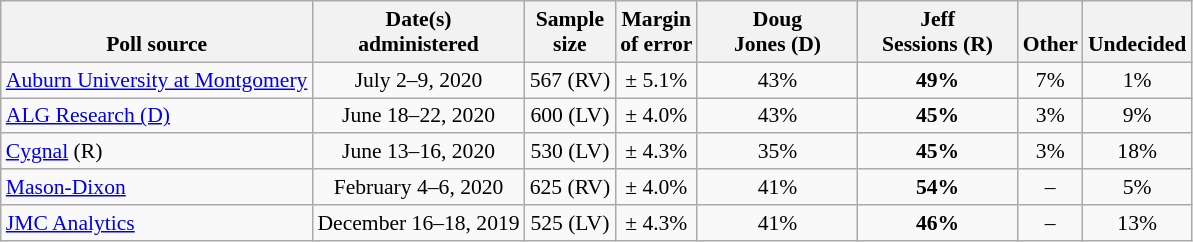<table class="wikitable" style="font-size:90%;text-align:center;">
<tr valign=bottom>
<th>Poll source</th>
<th>Date(s)<br>administered</th>
<th>Sample<br>size</th>
<th>Margin<br>of error</th>
<th style="width:100px;">Doug<br>Jones (D)</th>
<th style="width:100px;">Jeff<br>Sessions (R)</th>
<th>Other</th>
<th>Undecided</th>
</tr>
<tr>
<td style="text-align:left;"><a href='#'>Auburn University at Montgomery</a></td>
<td>July 2–9, 2020</td>
<td>567 (RV)</td>
<td>± 5.1%</td>
<td>43%</td>
<td><strong>49%</strong></td>
<td>7%</td>
<td>1%</td>
</tr>
<tr>
<td style="text-align:left;"><a href='#'>ALG Research (D)</a></td>
<td>June 18–22, 2020</td>
<td>600 (LV)</td>
<td>± 4.0%</td>
<td>43%</td>
<td><strong>45%</strong></td>
<td>3%</td>
<td>9%</td>
</tr>
<tr>
<td style="text-align:left;"><a href='#'>Cygnal</a> (R)</td>
<td>June 13–16, 2020</td>
<td>530 (LV)</td>
<td>± 4.3%</td>
<td>35%</td>
<td><strong>45%</strong></td>
<td>3%</td>
<td>18%</td>
</tr>
<tr>
<td style="text-align:left;"><a href='#'>Mason-Dixon</a></td>
<td>February 4–6, 2020</td>
<td>625 (RV)</td>
<td>± 4.0%</td>
<td>41%</td>
<td><strong>54%</strong></td>
<td>–</td>
<td>5%</td>
</tr>
<tr>
<td style="text-align:left;"><a href='#'>JMC Analytics</a></td>
<td>December 16–18, 2019</td>
<td>525 (LV)</td>
<td>± 4.3%</td>
<td>41%</td>
<td><strong>46%</strong></td>
<td>–</td>
<td>13%</td>
</tr>
</table>
